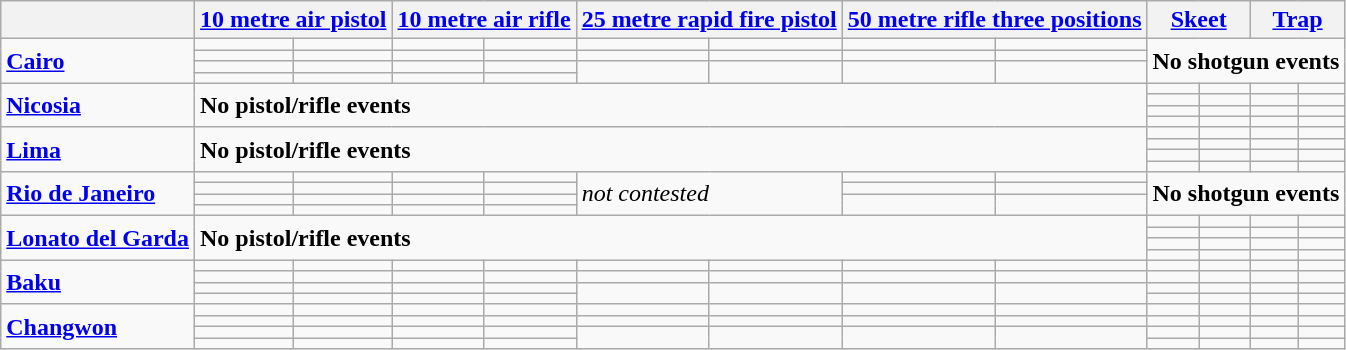<table class="wikitable">
<tr>
<th></th>
<th colspan="2"><a href='#'>10 metre air pistol</a></th>
<th colspan="2"><a href='#'>10 metre air rifle</a></th>
<th colspan="2"><a href='#'>25 metre rapid fire pistol</a></th>
<th colspan="2"><a href='#'>50 metre rifle three positions</a></th>
<th colspan="2"><a href='#'>Skeet</a></th>
<th colspan="2"><a href='#'>Trap</a></th>
</tr>
<tr>
<td rowspan="4"> <strong><a href='#'>Cairo</a></strong></td>
<td></td>
<td></td>
<td></td>
<td></td>
<td></td>
<td></td>
<td></td>
<td></td>
<td colspan="4" rowspan="4"><strong>No shotgun events</strong></td>
</tr>
<tr>
<td></td>
<td></td>
<td></td>
<td></td>
<td></td>
<td></td>
<td></td>
<td></td>
</tr>
<tr>
<td></td>
<td></td>
<td></td>
<td></td>
<td rowspan="2"></td>
<td rowspan="2"></td>
<td rowspan="2"></td>
<td rowspan="2"></td>
</tr>
<tr>
<td></td>
<td></td>
<td></td>
<td></td>
</tr>
<tr>
<td rowspan="4"> <strong><a href='#'>Nicosia</a></strong></td>
<td colspan="8" rowspan="4"><strong>No pistol/rifle events</strong></td>
<td></td>
<td></td>
<td></td>
<td></td>
</tr>
<tr>
<td></td>
<td></td>
<td></td>
<td></td>
</tr>
<tr>
<td></td>
<td></td>
<td></td>
<td></td>
</tr>
<tr>
<td></td>
<td></td>
<td></td>
<td></td>
</tr>
<tr>
<td rowspan="4"> <strong><a href='#'>Lima</a></strong></td>
<td colspan="8" rowspan="4"><strong>No pistol/rifle events</strong></td>
<td></td>
<td></td>
<td></td>
<td></td>
</tr>
<tr>
<td></td>
<td></td>
<td></td>
<td></td>
</tr>
<tr>
<td></td>
<td></td>
<td></td>
<td></td>
</tr>
<tr>
<td></td>
<td></td>
<td></td>
<td></td>
</tr>
<tr>
<td rowspan="4"> <strong><a href='#'>Rio de Janeiro</a></strong></td>
<td></td>
<td></td>
<td></td>
<td></td>
<td rowspan=4 colspan=2><em>not contested</em></td>
<td></td>
<td></td>
<td colspan="4" rowspan="4"><strong>No shotgun events</strong></td>
</tr>
<tr>
<td></td>
<td></td>
<td></td>
<td></td>
<td></td>
<td></td>
</tr>
<tr>
<td></td>
<td></td>
<td></td>
<td></td>
<td rowspan=2></td>
<td rowspan=2></td>
</tr>
<tr>
<td></td>
<td></td>
<td></td>
<td></td>
</tr>
<tr>
<td rowspan="4"> <strong><a href='#'>Lonato del Garda</a></strong></td>
<td colspan="8" rowspan="4"><strong>No pistol/rifle events</strong></td>
<td></td>
<td></td>
<td></td>
<td></td>
</tr>
<tr>
<td></td>
<td></td>
<td></td>
<td></td>
</tr>
<tr>
<td></td>
<td></td>
<td></td>
<td></td>
</tr>
<tr>
<td></td>
<td></td>
<td></td>
<td></td>
</tr>
<tr>
<td rowspan="4"> <strong><a href='#'>Baku</a></strong></td>
<td></td>
<td></td>
<td></td>
<td></td>
<td></td>
<td></td>
<td></td>
<td></td>
<td></td>
<td></td>
<td></td>
<td></td>
</tr>
<tr>
<td></td>
<td></td>
<td></td>
<td></td>
<td></td>
<td></td>
<td></td>
<td></td>
<td></td>
<td></td>
<td></td>
<td></td>
</tr>
<tr>
<td></td>
<td></td>
<td></td>
<td></td>
<td rowspan="2"></td>
<td rowspan="2"></td>
<td rowspan="2"></td>
<td rowspan="2"></td>
<td></td>
<td></td>
<td></td>
<td></td>
</tr>
<tr>
<td></td>
<td></td>
<td></td>
<td></td>
<td></td>
<td></td>
<td></td>
<td></td>
</tr>
<tr>
<td rowspan="4"> <strong><a href='#'>Changwon</a></strong></td>
<td></td>
<td></td>
<td></td>
<td></td>
<td></td>
<td></td>
<td></td>
<td></td>
<td></td>
<td></td>
<td></td>
<td></td>
</tr>
<tr>
<td></td>
<td></td>
<td></td>
<td></td>
<td></td>
<td></td>
<td></td>
<td></td>
<td></td>
<td></td>
<td></td>
<td></td>
</tr>
<tr>
<td></td>
<td></td>
<td></td>
<td></td>
<td rowspan="2"></td>
<td rowspan="2"></td>
<td rowspan="2"></td>
<td rowspan="2"></td>
<td></td>
<td></td>
<td></td>
<td></td>
</tr>
<tr>
<td></td>
<td></td>
<td></td>
<td></td>
<td></td>
<td></td>
<td></td>
<td></td>
</tr>
</table>
